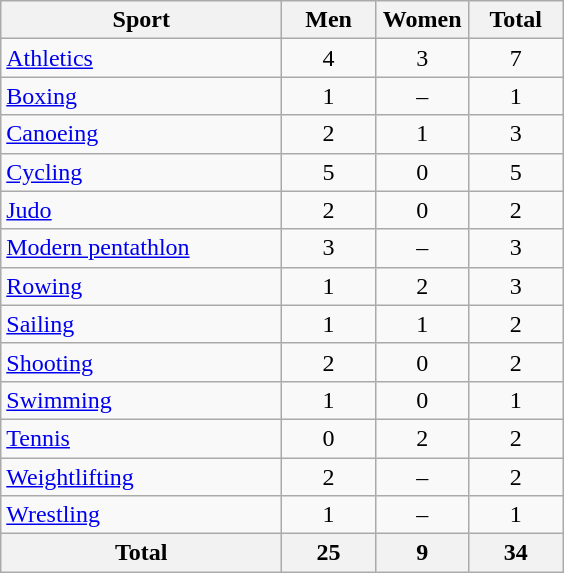<table class="wikitable sortable" style="text-align:center;">
<tr>
<th width=180>Sport</th>
<th width=55>Men</th>
<th width=55>Women</th>
<th width=55>Total</th>
</tr>
<tr>
<td align=left><a href='#'>Athletics</a></td>
<td>4</td>
<td>3</td>
<td>7</td>
</tr>
<tr>
<td align=left><a href='#'>Boxing</a></td>
<td>1</td>
<td>–</td>
<td>1</td>
</tr>
<tr>
<td align=left><a href='#'>Canoeing</a></td>
<td>2</td>
<td>1</td>
<td>3</td>
</tr>
<tr>
<td align=left><a href='#'>Cycling</a></td>
<td>5</td>
<td>0</td>
<td>5</td>
</tr>
<tr>
<td align=left><a href='#'>Judo</a></td>
<td>2</td>
<td>0</td>
<td>2</td>
</tr>
<tr>
<td align=left><a href='#'>Modern pentathlon</a></td>
<td>3</td>
<td>–</td>
<td>3</td>
</tr>
<tr>
<td align=left><a href='#'>Rowing</a></td>
<td>1</td>
<td>2</td>
<td>3</td>
</tr>
<tr>
<td align=left><a href='#'>Sailing</a></td>
<td>1</td>
<td>1</td>
<td>2</td>
</tr>
<tr>
<td align=left><a href='#'>Shooting</a></td>
<td>2</td>
<td>0</td>
<td>2</td>
</tr>
<tr>
<td align=left><a href='#'>Swimming</a></td>
<td>1</td>
<td>0</td>
<td>1</td>
</tr>
<tr>
<td align=left><a href='#'>Tennis</a></td>
<td>0</td>
<td>2</td>
<td>2</td>
</tr>
<tr>
<td align=left><a href='#'>Weightlifting</a></td>
<td>2</td>
<td>–</td>
<td>2</td>
</tr>
<tr>
<td align=left><a href='#'>Wrestling</a></td>
<td>1</td>
<td>–</td>
<td>1</td>
</tr>
<tr>
<th>Total</th>
<th>25</th>
<th>9</th>
<th>34</th>
</tr>
</table>
